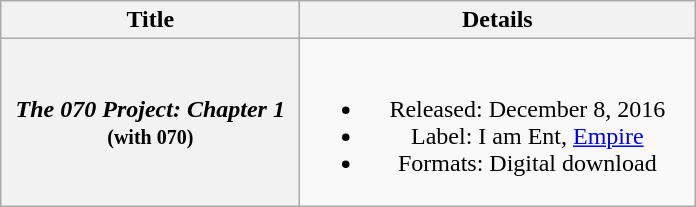<table class="wikitable plainrowheaders" style="text-align:center;" border="1">
<tr>
<th scope="col" style="width:12em;">Title</th>
<th scope="col" style="width:16em;">Details</th>
</tr>
<tr>
<th scope="row"><em>The 070 Project: Chapter 1</em> <small>(with 070)</small></th>
<td><br><ul><li>Released: December 8, 2016</li><li>Label: I am Ent, <a href='#'>Empire</a></li><li>Formats: Digital download</li></ul></td>
</tr>
</table>
